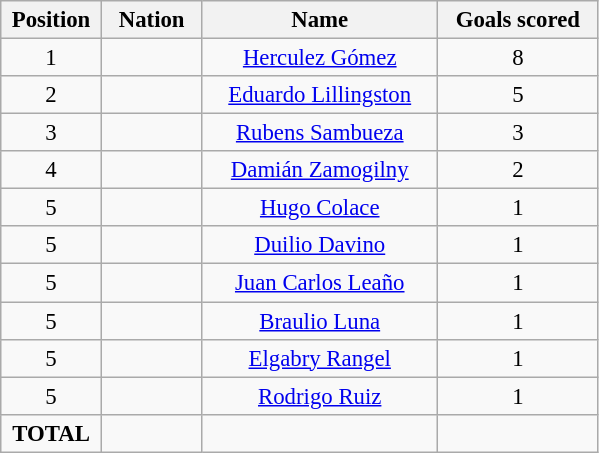<table class="wikitable" style="font-size: 95%; text-align: center;">
<tr>
<th width=60>Position</th>
<th width=60>Nation</th>
<th width=150>Name</th>
<th width=100>Goals scored</th>
</tr>
<tr>
<td>1</td>
<td></td>
<td><a href='#'>Herculez Gómez</a></td>
<td>8</td>
</tr>
<tr>
<td>2</td>
<td></td>
<td><a href='#'>Eduardo Lillingston</a></td>
<td>5</td>
</tr>
<tr>
<td>3</td>
<td></td>
<td><a href='#'>Rubens Sambueza</a></td>
<td>3</td>
</tr>
<tr>
<td>4</td>
<td></td>
<td><a href='#'>Damián Zamogilny</a></td>
<td>2</td>
</tr>
<tr>
<td>5</td>
<td></td>
<td><a href='#'>Hugo Colace</a></td>
<td>1</td>
</tr>
<tr>
<td>5</td>
<td></td>
<td><a href='#'>Duilio Davino</a></td>
<td>1</td>
</tr>
<tr>
<td>5</td>
<td></td>
<td><a href='#'>Juan Carlos Leaño</a></td>
<td>1</td>
</tr>
<tr>
<td>5</td>
<td></td>
<td><a href='#'>Braulio Luna</a></td>
<td>1</td>
</tr>
<tr>
<td>5</td>
<td></td>
<td><a href='#'>Elgabry Rangel</a></td>
<td>1</td>
</tr>
<tr>
<td>5</td>
<td></td>
<td><a href='#'>Rodrigo Ruiz</a></td>
<td>1</td>
</tr>
<tr>
<td><strong>TOTAL</strong></td>
<td></td>
<td></td>
<td></td>
</tr>
</table>
